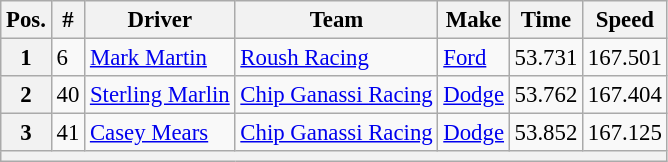<table class="wikitable" style="font-size:95%">
<tr>
<th>Pos.</th>
<th>#</th>
<th>Driver</th>
<th>Team</th>
<th>Make</th>
<th>Time</th>
<th>Speed</th>
</tr>
<tr>
<th>1</th>
<td>6</td>
<td><a href='#'>Mark Martin</a></td>
<td><a href='#'>Roush Racing</a></td>
<td><a href='#'>Ford</a></td>
<td>53.731</td>
<td>167.501</td>
</tr>
<tr>
<th>2</th>
<td>40</td>
<td><a href='#'>Sterling Marlin</a></td>
<td><a href='#'>Chip Ganassi Racing</a></td>
<td><a href='#'>Dodge</a></td>
<td>53.762</td>
<td>167.404</td>
</tr>
<tr>
<th>3</th>
<td>41</td>
<td><a href='#'>Casey Mears</a></td>
<td><a href='#'>Chip Ganassi Racing</a></td>
<td><a href='#'>Dodge</a></td>
<td>53.852</td>
<td>167.125</td>
</tr>
<tr>
<th colspan="7"></th>
</tr>
</table>
